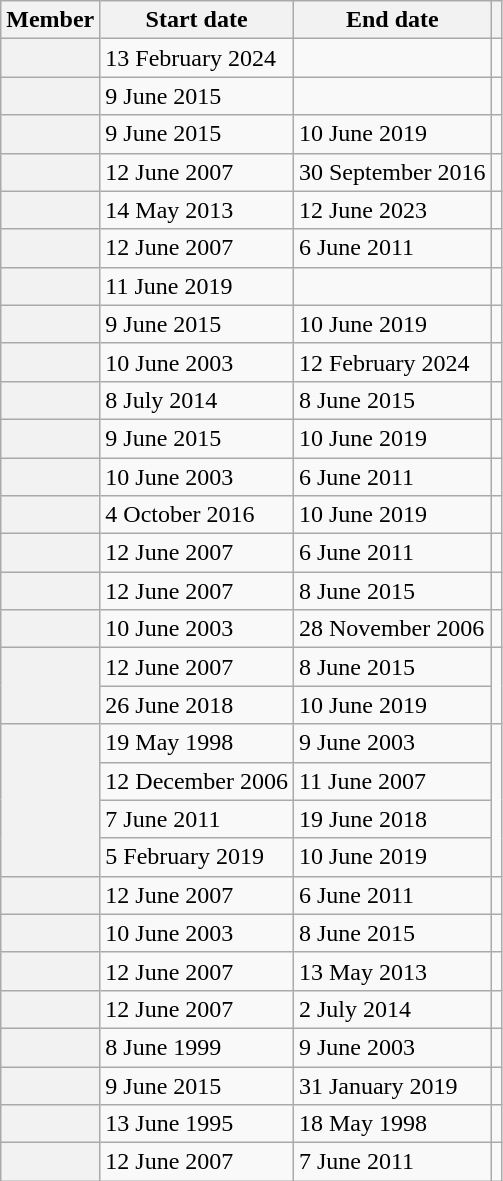<table class="wikitable sortable">
<tr>
<th scope="col">Member</th>
<th scope="col">Start date</th>
<th scope="col">End date</th>
<th class="unsortable" scope="col"></th>
</tr>
<tr>
<th scope="row"></th>
<td>13 February 2024</td>
<td></td>
<td></td>
</tr>
<tr>
<th scope="row"></th>
<td>9 June 2015</td>
<td></td>
<td></td>
</tr>
<tr>
<th scope="row"></th>
<td>9 June 2015</td>
<td>10 June 2019</td>
<td></td>
</tr>
<tr>
<th scope="row"></th>
<td>12 June 2007</td>
<td>30 September 2016</td>
<td></td>
</tr>
<tr>
<th scope="row"></th>
<td>14 May 2013</td>
<td>12 June 2023</td>
<td></td>
</tr>
<tr>
<th scope="row"></th>
<td>12 June 2007</td>
<td>6 June 2011</td>
<td></td>
</tr>
<tr>
<th scope="row"></th>
<td>11 June 2019</td>
<td></td>
<td></td>
</tr>
<tr>
<th scope="row"></th>
<td>9 June 2015</td>
<td>10 June 2019</td>
<td></td>
</tr>
<tr>
<th scope="row"></th>
<td>10 June 2003</td>
<td>12 February 2024</td>
<td></td>
</tr>
<tr>
<th scope="row"></th>
<td>8 July 2014</td>
<td>8 June 2015</td>
<td></td>
</tr>
<tr>
<th scope="row"></th>
<td>9 June 2015</td>
<td>10 June 2019</td>
<td></td>
</tr>
<tr>
<th scope="row"></th>
<td>10 June 2003</td>
<td>6 June 2011</td>
<td></td>
</tr>
<tr>
<th scope="row"></th>
<td>4 October 2016</td>
<td>10 June 2019</td>
<td></td>
</tr>
<tr>
<th scope="row"></th>
<td>12 June 2007</td>
<td>6 June 2011</td>
<td></td>
</tr>
<tr>
<th scope="row"></th>
<td>12 June 2007</td>
<td>8 June 2015</td>
<td></td>
</tr>
<tr>
<th scope="row"></th>
<td>10 June 2003</td>
<td>28 November 2006</td>
<td></td>
</tr>
<tr>
<th scope="rowgroup" rowspan="2"></th>
<td>12 June 2007</td>
<td>8 June 2015</td>
<td rowspan="2"></td>
</tr>
<tr>
<td>26 June 2018</td>
<td>10 June 2019</td>
</tr>
<tr>
<th scope="rowgroup" rowspan="4"></th>
<td>19 May 1998</td>
<td>9 June 2003</td>
<td rowspan="4"></td>
</tr>
<tr>
<td>12 December 2006</td>
<td>11 June 2007</td>
</tr>
<tr>
<td>7 June 2011</td>
<td>19 June 2018</td>
</tr>
<tr>
<td>5 February 2019</td>
<td>10 June 2019</td>
</tr>
<tr>
<th scope="row"></th>
<td>12 June 2007</td>
<td>6 June 2011</td>
<td></td>
</tr>
<tr>
<th scope="row"></th>
<td>10 June 2003</td>
<td>8 June 2015</td>
<td></td>
</tr>
<tr>
<th scope="row"></th>
<td>12 June 2007</td>
<td>13 May 2013</td>
<td></td>
</tr>
<tr>
<th scope="row"></th>
<td>12 June 2007</td>
<td>2 July 2014</td>
<td></td>
</tr>
<tr>
<th scope="row"></th>
<td>8 June 1999</td>
<td>9 June 2003</td>
<td></td>
</tr>
<tr>
<th scope="row"></th>
<td>9 June 2015</td>
<td>31 January 2019</td>
<td></td>
</tr>
<tr>
<th scope="row"></th>
<td>13 June 1995</td>
<td>18 May 1998</td>
<td></td>
</tr>
<tr>
<th scope="row"></th>
<td>12 June 2007</td>
<td>7 June 2011</td>
<td></td>
</tr>
</table>
